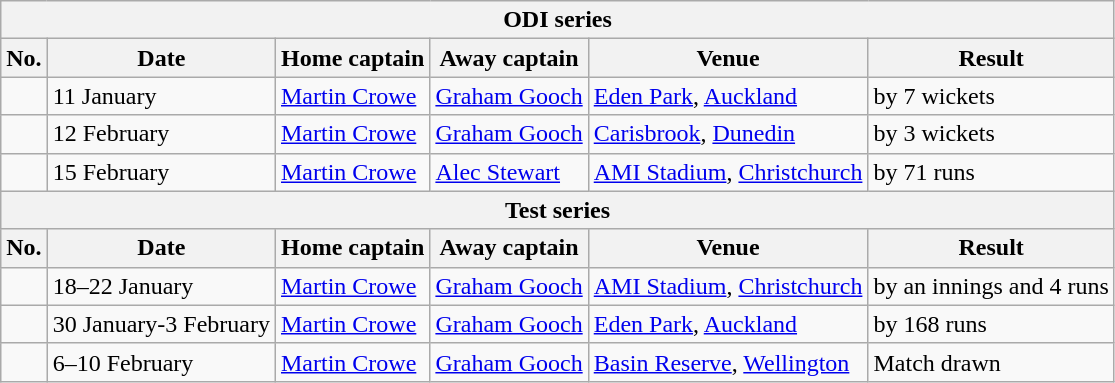<table class="wikitable">
<tr>
<th colspan="9">ODI series</th>
</tr>
<tr>
<th>No.</th>
<th>Date</th>
<th>Home captain</th>
<th>Away captain</th>
<th>Venue</th>
<th>Result</th>
</tr>
<tr>
<td></td>
<td>11 January</td>
<td><a href='#'>Martin Crowe</a></td>
<td><a href='#'>Graham Gooch</a></td>
<td><a href='#'>Eden Park</a>, <a href='#'>Auckland</a></td>
<td> by 7 wickets</td>
</tr>
<tr>
<td></td>
<td>12 February</td>
<td><a href='#'>Martin Crowe</a></td>
<td><a href='#'>Graham Gooch</a></td>
<td><a href='#'>Carisbrook</a>, <a href='#'>Dunedin</a></td>
<td> by 3 wickets</td>
</tr>
<tr>
<td></td>
<td>15 February</td>
<td><a href='#'>Martin Crowe</a></td>
<td><a href='#'>Alec Stewart</a></td>
<td><a href='#'>AMI Stadium</a>, <a href='#'>Christchurch</a></td>
<td> by 71 runs</td>
</tr>
<tr>
<th colspan="9">Test series</th>
</tr>
<tr>
<th>No.</th>
<th>Date</th>
<th>Home captain</th>
<th>Away captain</th>
<th>Venue</th>
<th>Result</th>
</tr>
<tr>
<td></td>
<td>18–22 January</td>
<td><a href='#'>Martin Crowe</a></td>
<td><a href='#'>Graham Gooch</a></td>
<td><a href='#'>AMI Stadium</a>, <a href='#'>Christchurch</a></td>
<td> by an innings and 4 runs</td>
</tr>
<tr>
<td></td>
<td>30 January-3 February</td>
<td><a href='#'>Martin Crowe</a></td>
<td><a href='#'>Graham Gooch</a></td>
<td><a href='#'>Eden Park</a>, <a href='#'>Auckland</a></td>
<td> by 168 runs</td>
</tr>
<tr>
<td></td>
<td>6–10 February</td>
<td><a href='#'>Martin Crowe</a></td>
<td><a href='#'>Graham Gooch</a></td>
<td><a href='#'>Basin Reserve</a>, <a href='#'>Wellington</a></td>
<td>Match drawn</td>
</tr>
</table>
